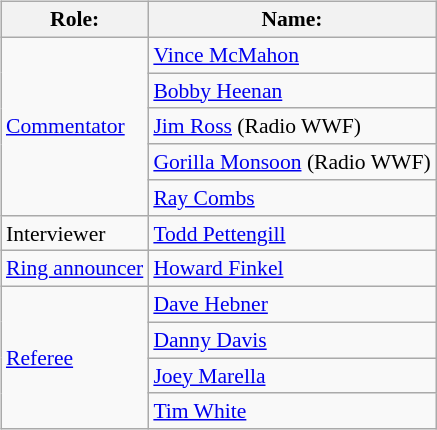<table class=wikitable style="font-size:90%; margin: 0.5em 1em 0.5em 0em; float: right; clear: left;">
<tr>
<th>Role:</th>
<th>Name:</th>
</tr>
<tr>
<td rowspan=5><a href='#'>Commentator</a></td>
<td><a href='#'>Vince McMahon</a></td>
</tr>
<tr>
<td><a href='#'>Bobby Heenan</a></td>
</tr>
<tr>
<td><a href='#'>Jim Ross</a> (Radio WWF)</td>
</tr>
<tr>
<td><a href='#'>Gorilla Monsoon</a> (Radio WWF)</td>
</tr>
<tr>
<td><a href='#'>Ray Combs</a></td>
</tr>
<tr>
<td rowspan=1>Interviewer</td>
<td><a href='#'>Todd Pettengill</a></td>
</tr>
<tr>
<td rowspan=1><a href='#'>Ring announcer</a></td>
<td><a href='#'>Howard Finkel</a></td>
</tr>
<tr>
<td rowspan=4><a href='#'>Referee</a></td>
<td><a href='#'>Dave Hebner</a></td>
</tr>
<tr>
<td><a href='#'>Danny Davis</a></td>
</tr>
<tr>
<td><a href='#'>Joey Marella</a></td>
</tr>
<tr>
<td><a href='#'>Tim White</a></td>
</tr>
</table>
